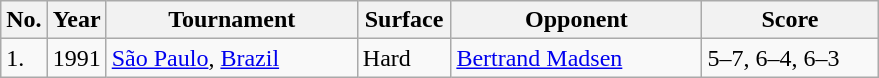<table class="wikitable">
<tr>
<th width=20>No.</th>
<th width=30>Year</th>
<th width=160>Tournament</th>
<th width=55>Surface</th>
<th width=160>Opponent</th>
<th width=110>Score</th>
</tr>
<tr>
<td>1.</td>
<td>1991</td>
<td><a href='#'>São Paulo</a>, <a href='#'>Brazil</a></td>
<td>Hard</td>
<td> <a href='#'>Bertrand Madsen</a></td>
<td>5–7, 6–4, 6–3</td>
</tr>
</table>
